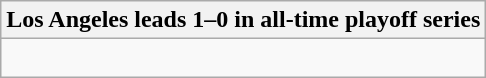<table class="wikitable collapsible collapsed">
<tr>
<th>Los Angeles leads 1–0 in all-time playoff series</th>
</tr>
<tr>
<td><br></td>
</tr>
</table>
